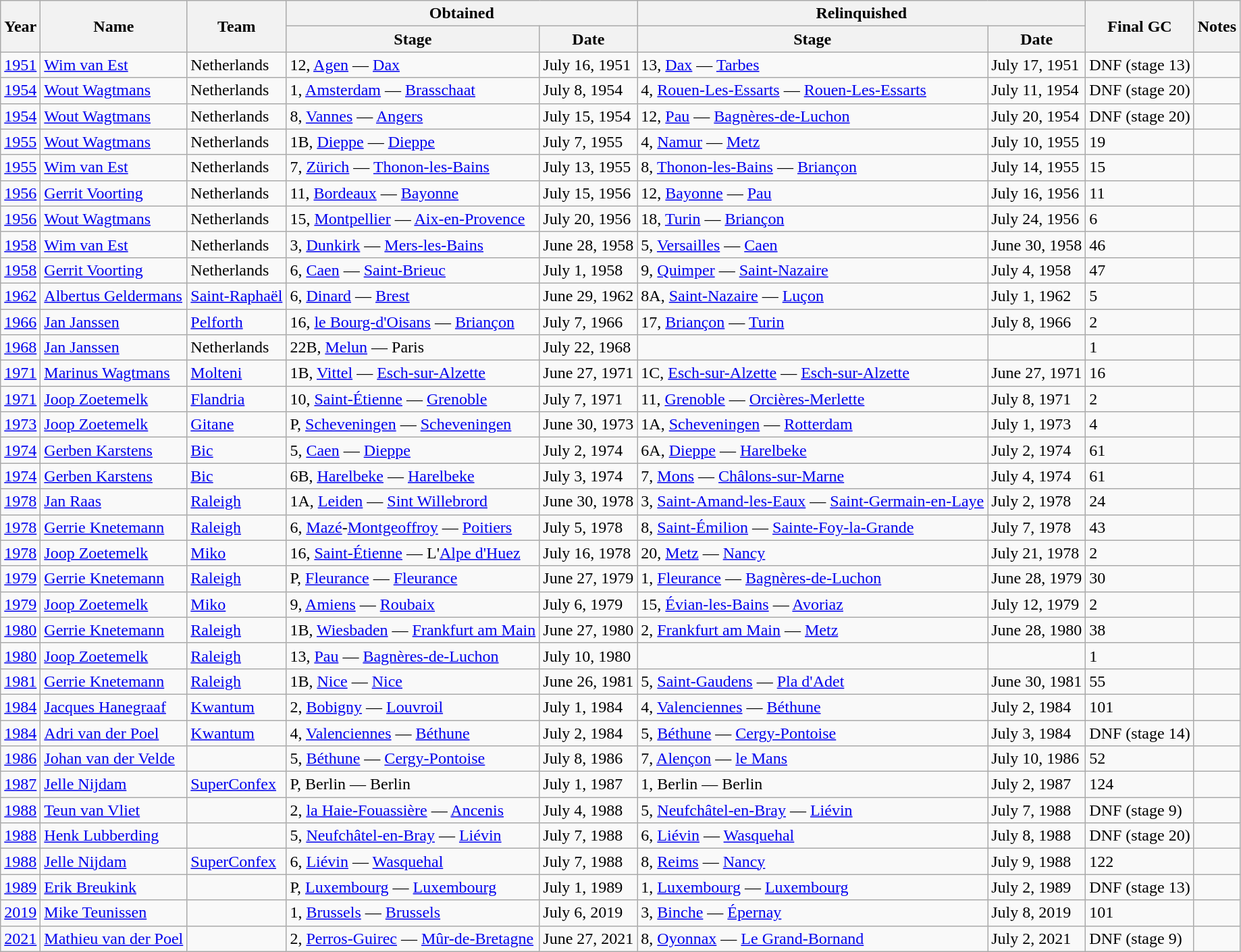<table class="wikitable">
<tr>
<th rowspan=2>Year</th>
<th rowspan=2>Name</th>
<th rowspan=2>Team</th>
<th colspan=2>Obtained</th>
<th colspan=2>Relinquished</th>
<th rowspan=2>Final GC</th>
<th rowspan=2>Notes</th>
</tr>
<tr>
<th>Stage</th>
<th>Date</th>
<th>Stage</th>
<th>Date</th>
</tr>
<tr>
<td><a href='#'>1951</a></td>
<td><a href='#'>Wim van Est</a></td>
<td>Netherlands</td>
<td>12, <a href='#'>Agen</a> — <a href='#'>Dax</a></td>
<td>July 16, 1951</td>
<td>13, <a href='#'>Dax</a> — <a href='#'>Tarbes</a></td>
<td>July 17, 1951</td>
<td>DNF (stage 13)</td>
<td></td>
</tr>
<tr>
<td><a href='#'>1954</a></td>
<td><a href='#'>Wout Wagtmans</a></td>
<td>Netherlands</td>
<td>1, <a href='#'>Amsterdam</a> — <a href='#'>Brasschaat</a></td>
<td>July 8, 1954</td>
<td>4, <a href='#'>Rouen-Les-Essarts</a> — <a href='#'>Rouen-Les-Essarts</a></td>
<td>July 11, 1954</td>
<td>DNF (stage 20)</td>
<td></td>
</tr>
<tr>
<td><a href='#'>1954</a></td>
<td><a href='#'>Wout Wagtmans</a></td>
<td>Netherlands</td>
<td>8, <a href='#'>Vannes</a> — <a href='#'>Angers</a></td>
<td>July 15, 1954</td>
<td>12, <a href='#'>Pau</a> — <a href='#'>Bagnères-de-Luchon</a></td>
<td>July 20, 1954</td>
<td>DNF (stage 20)</td>
<td></td>
</tr>
<tr>
<td><a href='#'>1955</a></td>
<td><a href='#'>Wout Wagtmans</a></td>
<td>Netherlands</td>
<td>1B, <a href='#'>Dieppe</a> — <a href='#'>Dieppe</a></td>
<td>July 7, 1955</td>
<td>4, <a href='#'>Namur</a> — <a href='#'>Metz</a></td>
<td>July 10, 1955</td>
<td>19</td>
<td></td>
</tr>
<tr>
<td><a href='#'>1955</a></td>
<td><a href='#'>Wim van Est</a></td>
<td>Netherlands</td>
<td>7, <a href='#'>Zürich</a> — <a href='#'>Thonon-les-Bains</a></td>
<td>July 13, 1955</td>
<td>8, <a href='#'>Thonon-les-Bains</a> — <a href='#'>Briançon</a></td>
<td>July 14, 1955</td>
<td>15</td>
<td></td>
</tr>
<tr>
<td><a href='#'>1956</a></td>
<td><a href='#'>Gerrit Voorting</a></td>
<td>Netherlands</td>
<td>11, <a href='#'>Bordeaux</a> — <a href='#'>Bayonne</a></td>
<td>July 15, 1956</td>
<td>12, <a href='#'>Bayonne</a> — <a href='#'>Pau</a></td>
<td>July 16, 1956</td>
<td>11</td>
<td></td>
</tr>
<tr>
<td><a href='#'>1956</a></td>
<td><a href='#'>Wout Wagtmans</a></td>
<td>Netherlands</td>
<td>15, <a href='#'>Montpellier</a> — <a href='#'>Aix-en-Provence</a></td>
<td>July 20, 1956</td>
<td>18, <a href='#'>Turin</a> — <a href='#'>Briançon</a></td>
<td>July 24, 1956</td>
<td>6</td>
<td></td>
</tr>
<tr>
<td><a href='#'>1958</a></td>
<td><a href='#'>Wim van Est</a></td>
<td>Netherlands</td>
<td>3, <a href='#'>Dunkirk</a> — <a href='#'>Mers-les-Bains</a></td>
<td>June 28, 1958</td>
<td>5, <a href='#'>Versailles</a> — <a href='#'>Caen</a></td>
<td>June 30, 1958</td>
<td>46</td>
<td></td>
</tr>
<tr>
<td><a href='#'>1958</a></td>
<td><a href='#'>Gerrit Voorting</a></td>
<td>Netherlands</td>
<td>6, <a href='#'>Caen</a> — <a href='#'>Saint-Brieuc</a></td>
<td>July 1, 1958</td>
<td>9, <a href='#'>Quimper</a> — <a href='#'>Saint-Nazaire</a></td>
<td>July 4, 1958</td>
<td>47</td>
<td></td>
</tr>
<tr>
<td><a href='#'>1962</a></td>
<td><a href='#'>Albertus Geldermans</a></td>
<td><a href='#'>Saint-Raphaël</a></td>
<td>6, <a href='#'>Dinard</a> — <a href='#'>Brest</a></td>
<td>June 29, 1962</td>
<td>8A, <a href='#'>Saint-Nazaire</a> — <a href='#'>Luçon</a></td>
<td>July 1, 1962</td>
<td>5</td>
<td></td>
</tr>
<tr>
<td><a href='#'>1966</a></td>
<td><a href='#'>Jan Janssen</a></td>
<td><a href='#'>Pelforth</a></td>
<td>16, <a href='#'>le Bourg-d'Oisans</a> — <a href='#'>Briançon</a></td>
<td>July 7, 1966</td>
<td>17, <a href='#'>Briançon</a> — <a href='#'>Turin</a></td>
<td>July 8, 1966</td>
<td>2</td>
<td></td>
</tr>
<tr>
<td><a href='#'>1968</a></td>
<td><a href='#'>Jan Janssen</a></td>
<td>Netherlands</td>
<td>22B, <a href='#'>Melun</a> — Paris</td>
<td>July 22, 1968</td>
<td></td>
<td></td>
<td>1</td>
<td></td>
</tr>
<tr>
<td><a href='#'>1971</a></td>
<td><a href='#'>Marinus Wagtmans</a></td>
<td><a href='#'>Molteni</a></td>
<td>1B, <a href='#'>Vittel</a> — <a href='#'>Esch-sur-Alzette</a></td>
<td>June 27, 1971</td>
<td>1C, <a href='#'>Esch-sur-Alzette</a> — <a href='#'>Esch-sur-Alzette</a></td>
<td>June 27, 1971</td>
<td>16</td>
<td></td>
</tr>
<tr>
<td><a href='#'>1971</a></td>
<td><a href='#'>Joop Zoetemelk</a></td>
<td><a href='#'>Flandria</a></td>
<td>10, <a href='#'>Saint-Étienne</a> — <a href='#'>Grenoble</a></td>
<td>July 7, 1971</td>
<td>11, <a href='#'>Grenoble</a> — <a href='#'>Orcières-Merlette</a></td>
<td>July 8, 1971</td>
<td>2</td>
<td></td>
</tr>
<tr>
<td><a href='#'>1973</a></td>
<td><a href='#'>Joop Zoetemelk</a></td>
<td><a href='#'>Gitane</a></td>
<td>P, <a href='#'>Scheveningen</a> — <a href='#'>Scheveningen</a></td>
<td>June 30, 1973</td>
<td>1A, <a href='#'>Scheveningen</a> — <a href='#'>Rotterdam</a></td>
<td>July 1, 1973</td>
<td>4</td>
<td></td>
</tr>
<tr>
<td><a href='#'>1974</a></td>
<td><a href='#'>Gerben Karstens</a></td>
<td><a href='#'>Bic</a></td>
<td>5, <a href='#'>Caen</a> — <a href='#'>Dieppe</a></td>
<td>July 2, 1974</td>
<td>6A, <a href='#'>Dieppe</a> — <a href='#'>Harelbeke</a></td>
<td>July 2, 1974</td>
<td>61</td>
<td></td>
</tr>
<tr>
<td><a href='#'>1974</a></td>
<td><a href='#'>Gerben Karstens</a></td>
<td><a href='#'>Bic</a></td>
<td>6B, <a href='#'>Harelbeke</a> — <a href='#'>Harelbeke</a></td>
<td>July 3, 1974</td>
<td>7, <a href='#'>Mons</a> — <a href='#'>Châlons-sur-Marne</a></td>
<td>July 4, 1974</td>
<td>61</td>
<td></td>
</tr>
<tr>
<td><a href='#'>1978</a></td>
<td><a href='#'>Jan Raas</a></td>
<td><a href='#'>Raleigh</a></td>
<td>1A, <a href='#'>Leiden</a> — <a href='#'>Sint Willebrord</a></td>
<td>June 30, 1978</td>
<td>3, <a href='#'>Saint-Amand-les-Eaux</a> — <a href='#'>Saint-Germain-en-Laye</a></td>
<td>July 2, 1978</td>
<td>24</td>
<td></td>
</tr>
<tr>
<td><a href='#'>1978</a></td>
<td><a href='#'>Gerrie Knetemann</a></td>
<td><a href='#'>Raleigh</a></td>
<td>6, <a href='#'>Mazé</a>-<a href='#'>Montgeoffroy</a> — <a href='#'>Poitiers</a></td>
<td>July 5, 1978</td>
<td>8, <a href='#'>Saint-Émilion</a> — <a href='#'>Sainte-Foy-la-Grande</a></td>
<td>July 7, 1978</td>
<td>43</td>
<td></td>
</tr>
<tr>
<td><a href='#'>1978</a></td>
<td><a href='#'>Joop Zoetemelk</a></td>
<td><a href='#'>Miko</a></td>
<td>16, <a href='#'>Saint-Étienne</a> — L'<a href='#'>Alpe d'Huez</a></td>
<td>July 16, 1978</td>
<td>20, <a href='#'>Metz</a> — <a href='#'>Nancy</a></td>
<td>July 21, 1978</td>
<td>2</td>
<td></td>
</tr>
<tr>
<td><a href='#'>1979</a></td>
<td><a href='#'>Gerrie Knetemann</a></td>
<td><a href='#'>Raleigh</a></td>
<td>P, <a href='#'>Fleurance</a> — <a href='#'>Fleurance</a></td>
<td>June 27, 1979</td>
<td>1, <a href='#'>Fleurance</a> — <a href='#'>Bagnères-de-Luchon</a></td>
<td>June 28, 1979</td>
<td>30</td>
<td></td>
</tr>
<tr>
<td><a href='#'>1979</a></td>
<td><a href='#'>Joop Zoetemelk</a></td>
<td><a href='#'>Miko</a></td>
<td>9, <a href='#'>Amiens</a> — <a href='#'>Roubaix</a></td>
<td>July 6, 1979</td>
<td>15, <a href='#'>Évian-les-Bains</a> — <a href='#'>Avoriaz</a></td>
<td>July 12, 1979</td>
<td>2</td>
<td></td>
</tr>
<tr>
<td><a href='#'>1980</a></td>
<td><a href='#'>Gerrie Knetemann</a></td>
<td><a href='#'>Raleigh</a></td>
<td>1B, <a href='#'>Wiesbaden</a> — <a href='#'>Frankfurt am Main</a></td>
<td>June 27, 1980</td>
<td>2, <a href='#'>Frankfurt am Main</a> — <a href='#'>Metz</a></td>
<td>June 28, 1980</td>
<td>38</td>
<td></td>
</tr>
<tr>
<td><a href='#'>1980</a></td>
<td><a href='#'>Joop Zoetemelk</a></td>
<td><a href='#'>Raleigh</a></td>
<td>13, <a href='#'>Pau</a> — <a href='#'>Bagnères-de-Luchon</a></td>
<td>July 10, 1980</td>
<td></td>
<td></td>
<td>1</td>
<td></td>
</tr>
<tr>
<td><a href='#'>1981</a></td>
<td><a href='#'>Gerrie Knetemann</a></td>
<td><a href='#'>Raleigh</a></td>
<td>1B, <a href='#'>Nice</a> — <a href='#'>Nice</a></td>
<td>June 26, 1981</td>
<td>5, <a href='#'>Saint-Gaudens</a> — <a href='#'>Pla d'Adet</a></td>
<td>June 30, 1981</td>
<td>55</td>
<td></td>
</tr>
<tr>
<td><a href='#'>1984</a></td>
<td><a href='#'>Jacques Hanegraaf</a></td>
<td><a href='#'>Kwantum</a></td>
<td>2, <a href='#'>Bobigny</a> — <a href='#'>Louvroil</a></td>
<td>July 1, 1984</td>
<td>4, <a href='#'>Valenciennes</a> — <a href='#'>Béthune</a></td>
<td>July 2, 1984</td>
<td>101</td>
<td></td>
</tr>
<tr>
<td><a href='#'>1984</a></td>
<td><a href='#'>Adri van der Poel</a></td>
<td><a href='#'>Kwantum</a></td>
<td>4, <a href='#'>Valenciennes</a> — <a href='#'>Béthune</a></td>
<td>July 2, 1984</td>
<td>5, <a href='#'>Béthune</a> — <a href='#'>Cergy-Pontoise</a></td>
<td>July 3, 1984</td>
<td>DNF (stage 14)</td>
<td></td>
</tr>
<tr>
<td><a href='#'>1986</a></td>
<td><a href='#'>Johan van der Velde</a></td>
<td></td>
<td>5, <a href='#'>Béthune</a> — <a href='#'>Cergy-Pontoise</a></td>
<td>July 8, 1986</td>
<td>7, <a href='#'>Alençon</a> — <a href='#'>le Mans</a></td>
<td>July 10, 1986</td>
<td>52</td>
<td></td>
</tr>
<tr>
<td><a href='#'>1987</a></td>
<td><a href='#'>Jelle Nijdam</a></td>
<td><a href='#'>SuperConfex</a></td>
<td>P, Berlin — Berlin</td>
<td>July 1, 1987</td>
<td>1, Berlin — Berlin</td>
<td>July 2, 1987</td>
<td>124</td>
<td></td>
</tr>
<tr>
<td><a href='#'>1988</a></td>
<td><a href='#'>Teun van Vliet</a></td>
<td></td>
<td>2, <a href='#'>la Haie-Fouassière</a> — <a href='#'>Ancenis</a></td>
<td>July 4, 1988</td>
<td>5, <a href='#'>Neufchâtel-en-Bray</a> — <a href='#'>Liévin</a></td>
<td>July 7, 1988</td>
<td>DNF (stage 9)</td>
<td></td>
</tr>
<tr>
<td><a href='#'>1988</a></td>
<td><a href='#'>Henk Lubberding</a></td>
<td></td>
<td>5, <a href='#'>Neufchâtel-en-Bray</a> — <a href='#'>Liévin</a></td>
<td>July 7, 1988</td>
<td>6, <a href='#'>Liévin</a> — <a href='#'>Wasquehal</a></td>
<td>July 8, 1988</td>
<td>DNF (stage 20)</td>
<td></td>
</tr>
<tr>
<td><a href='#'>1988</a></td>
<td><a href='#'>Jelle Nijdam</a></td>
<td><a href='#'>SuperConfex</a></td>
<td>6, <a href='#'>Liévin</a> — <a href='#'>Wasquehal</a></td>
<td>July 7, 1988</td>
<td>8, <a href='#'>Reims</a> — <a href='#'>Nancy</a></td>
<td>July 9, 1988</td>
<td>122</td>
<td></td>
</tr>
<tr>
<td><a href='#'>1989</a></td>
<td><a href='#'>Erik Breukink</a></td>
<td></td>
<td>P, <a href='#'>Luxembourg</a> — <a href='#'>Luxembourg</a></td>
<td>July 1, 1989</td>
<td>1, <a href='#'>Luxembourg</a> — <a href='#'>Luxembourg</a></td>
<td>July 2, 1989</td>
<td>DNF (stage 13)</td>
<td></td>
</tr>
<tr>
<td><a href='#'>2019</a></td>
<td><a href='#'>Mike Teunissen</a></td>
<td></td>
<td>1, <a href='#'>Brussels</a> — <a href='#'>Brussels</a></td>
<td>July 6, 2019</td>
<td>3, <a href='#'>Binche</a> — <a href='#'>Épernay</a></td>
<td>July 8, 2019</td>
<td>101</td>
<td></td>
</tr>
<tr>
<td><a href='#'>2021</a></td>
<td><a href='#'>Mathieu van der Poel</a></td>
<td></td>
<td>2, <a href='#'>Perros-Guirec</a> — <a href='#'>Mûr-de-Bretagne</a></td>
<td>June 27, 2021</td>
<td>8, <a href='#'>Oyonnax</a> — <a href='#'>Le Grand-Bornand</a></td>
<td>July 2, 2021</td>
<td>DNF (stage 9)</td>
<td></td>
</tr>
</table>
